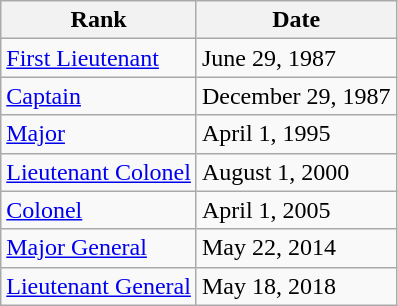<table class="wikitable">
<tr>
<th>Rank</th>
<th>Date</th>
</tr>
<tr>
<td> <a href='#'>First Lieutenant</a></td>
<td>June 29, 1987</td>
</tr>
<tr>
<td> <a href='#'>Captain</a></td>
<td>December 29, 1987</td>
</tr>
<tr>
<td> <a href='#'>Major</a></td>
<td>April 1, 1995</td>
</tr>
<tr>
<td> <a href='#'>Lieutenant Colonel</a></td>
<td>August 1, 2000</td>
</tr>
<tr>
<td> <a href='#'>Colonel</a></td>
<td>April 1, 2005</td>
</tr>
<tr>
<td> <a href='#'>Major General</a></td>
<td>May 22, 2014</td>
</tr>
<tr>
<td> <a href='#'>Lieutenant General</a></td>
<td>May 18, 2018</td>
</tr>
</table>
